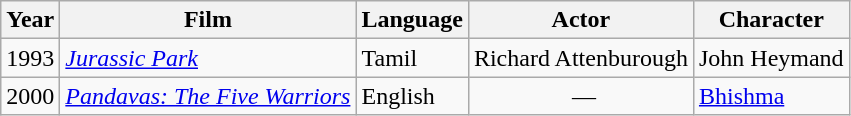<table class="wikitable sortable">
<tr>
<th>Year</th>
<th>Film</th>
<th>Language</th>
<th>Actor</th>
<th>Character</th>
</tr>
<tr>
<td>1993</td>
<td><em><a href='#'>Jurassic Park</a></em></td>
<td>Tamil</td>
<td>Richard Attenburough</td>
<td>John Heymand</td>
</tr>
<tr>
<td>2000</td>
<td><em><a href='#'>Pandavas: The Five Warriors</a></em></td>
<td>English</td>
<td style="text-align:center;"> —</td>
<td><a href='#'>Bhishma</a></td>
</tr>
</table>
